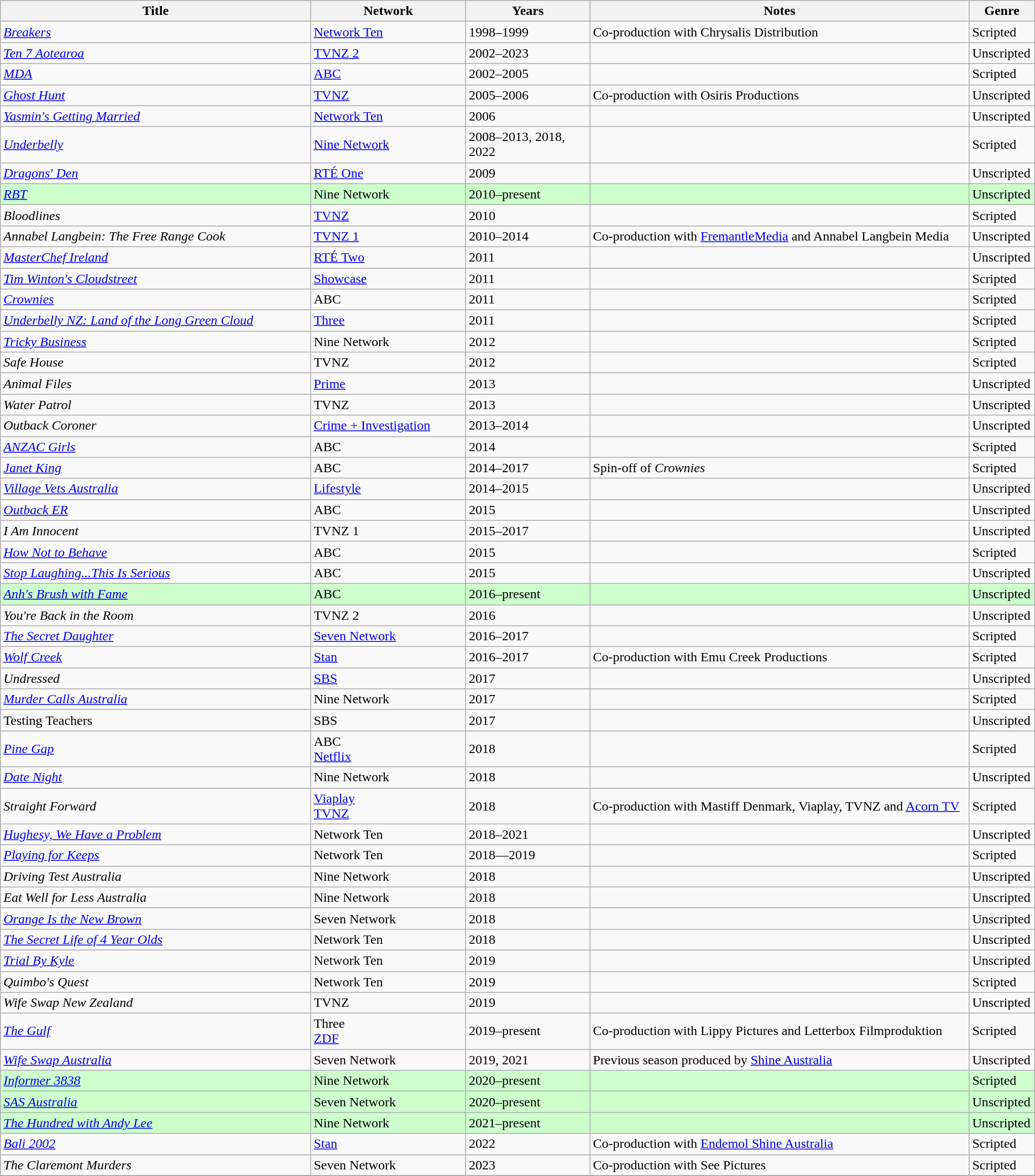<table class="wikitable sortable">
<tr>
<th style="width:30%;">Title</th>
<th style="width:15%;">Network</th>
<th style="width:12%;">Years</th>
<th>Notes</th>
<th>Genre</th>
</tr>
<tr>
<td><em><a href='#'>Breakers</a></em></td>
<td><a href='#'>Network Ten</a></td>
<td>1998–1999</td>
<td>Co-production with Chrysalis Distribution</td>
<td>Scripted</td>
</tr>
<tr>
<td><em><a href='#'>Ten 7 Aotearoa</a></em></td>
<td><a href='#'>TVNZ 2</a></td>
<td>2002–2023</td>
<td></td>
<td>Unscripted</td>
</tr>
<tr>
<td><em><a href='#'>MDA</a></em></td>
<td><a href='#'>ABC</a></td>
<td>2002–2005</td>
<td></td>
<td>Scripted</td>
</tr>
<tr>
<td><em><a href='#'>Ghost Hunt</a></em></td>
<td><a href='#'>TVNZ</a></td>
<td>2005–2006</td>
<td>Co-production with Osiris Productions</td>
<td>Unscripted</td>
</tr>
<tr>
<td><em><a href='#'>Yasmin's Getting Married</a></em></td>
<td><a href='#'>Network Ten</a></td>
<td>2006</td>
<td></td>
<td>Unscripted</td>
</tr>
<tr>
<td><em><a href='#'>Underbelly</a></em></td>
<td><a href='#'>Nine Network</a></td>
<td>2008–2013, 2018, 2022</td>
<td></td>
<td>Scripted</td>
</tr>
<tr>
<td><em><a href='#'>Dragons' Den</a></em></td>
<td><a href='#'>RTÉ One</a></td>
<td>2009</td>
<td></td>
<td>Unscripted</td>
</tr>
<tr style="background: #CCFFCC;">
<td><em><a href='#'>RBT</a></em></td>
<td>Nine Network</td>
<td>2010–present</td>
<td></td>
<td>Unscripted</td>
</tr>
<tr>
<td><em>Bloodlines</em></td>
<td><a href='#'>TVNZ</a></td>
<td>2010</td>
<td></td>
<td>Scripted</td>
</tr>
<tr>
<td><em>Annabel Langbein: The Free Range Cook</em></td>
<td><a href='#'>TVNZ 1</a></td>
<td>2010–2014</td>
<td>Co-production with <a href='#'>FremantleMedia</a> and Annabel Langbein Media</td>
<td>Unscripted</td>
</tr>
<tr>
<td><em><a href='#'>MasterChef Ireland</a></em></td>
<td><a href='#'>RTÉ Two</a></td>
<td>2011</td>
<td></td>
<td>Unscripted</td>
</tr>
<tr>
<td><em><a href='#'>Tim Winton's Cloudstreet</a></em></td>
<td><a href='#'>Showcase</a></td>
<td>2011</td>
<td></td>
<td>Scripted</td>
</tr>
<tr>
<td><em><a href='#'>Crownies</a></em></td>
<td>ABC</td>
<td>2011</td>
<td></td>
<td>Scripted</td>
</tr>
<tr>
<td><em><a href='#'>Underbelly NZ: Land of the Long Green Cloud</a></em></td>
<td><a href='#'>Three</a></td>
<td>2011</td>
<td></td>
<td>Scripted</td>
</tr>
<tr>
<td><em><a href='#'>Tricky Business</a></em></td>
<td>Nine Network</td>
<td>2012</td>
<td></td>
<td>Scripted</td>
</tr>
<tr>
<td><em>Safe House</em></td>
<td>TVNZ</td>
<td>2012</td>
<td></td>
<td>Scripted</td>
</tr>
<tr>
<td><em>Animal Files</em></td>
<td><a href='#'>Prime</a></td>
<td>2013</td>
<td></td>
<td>Unscripted</td>
</tr>
<tr>
<td><em>Water Patrol</em></td>
<td>TVNZ</td>
<td>2013</td>
<td></td>
<td>Unscripted</td>
</tr>
<tr>
<td><em>Outback Coroner</em></td>
<td><a href='#'>Crime + Investigation</a></td>
<td>2013–2014</td>
<td></td>
<td>Unscripted</td>
</tr>
<tr>
<td><em><a href='#'>ANZAC Girls</a></em></td>
<td>ABC</td>
<td>2014</td>
<td></td>
<td>Scripted</td>
</tr>
<tr>
<td><em><a href='#'>Janet King</a></em></td>
<td>ABC</td>
<td>2014–2017</td>
<td>Spin-off of <em>Crownies</em></td>
<td>Scripted</td>
</tr>
<tr>
<td><em><a href='#'>Village Vets Australia</a></em></td>
<td><a href='#'>Lifestyle</a></td>
<td>2014–2015</td>
<td></td>
<td>Unscripted</td>
</tr>
<tr>
<td><em><a href='#'>Outback ER</a></em></td>
<td>ABC</td>
<td>2015</td>
<td></td>
<td>Unscripted</td>
</tr>
<tr>
<td><em>I Am Innocent</em></td>
<td>TVNZ 1</td>
<td>2015–2017</td>
<td></td>
<td>Unscripted</td>
</tr>
<tr>
<td><em><a href='#'>How Not to Behave</a></em></td>
<td>ABC</td>
<td>2015</td>
<td></td>
<td>Scripted</td>
</tr>
<tr>
<td><em><a href='#'>Stop Laughing...This Is Serious</a></em></td>
<td>ABC</td>
<td>2015</td>
<td></td>
<td>Unscripted</td>
</tr>
<tr style="background: #CCFFCC;">
<td><em><a href='#'>Anh's Brush with Fame</a></em></td>
<td>ABC</td>
<td>2016–present</td>
<td></td>
<td>Unscripted</td>
</tr>
<tr>
<td><em>You're Back in the Room</em></td>
<td>TVNZ 2</td>
<td>2016</td>
<td></td>
<td>Unscripted</td>
</tr>
<tr>
<td><em><a href='#'>The Secret Daughter</a></em></td>
<td><a href='#'>Seven Network</a></td>
<td>2016–2017</td>
<td></td>
<td>Scripted</td>
</tr>
<tr>
<td><em><a href='#'>Wolf Creek</a></em></td>
<td><a href='#'>Stan</a></td>
<td>2016–2017</td>
<td>Co-production with Emu Creek Productions</td>
<td>Scripted</td>
</tr>
<tr>
<td><em>Undressed</em></td>
<td><a href='#'>SBS</a></td>
<td>2017</td>
<td></td>
<td>Unscripted</td>
</tr>
<tr>
<td><em><a href='#'>Murder Calls Australia</a></em></td>
<td>Nine Network</td>
<td>2017</td>
<td></td>
<td>Scripted</td>
</tr>
<tr>
<td>Testing Teachers</td>
<td>SBS</td>
<td>2017</td>
<td></td>
<td>Unscripted</td>
</tr>
<tr>
<td><em><a href='#'>Pine Gap</a></em></td>
<td>ABC<br><a href='#'>Netflix</a></td>
<td>2018</td>
<td></td>
<td>Scripted</td>
</tr>
<tr>
<td><em><a href='#'>Date Night</a></em></td>
<td>Nine Network</td>
<td>2018</td>
<td></td>
<td>Unscripted</td>
</tr>
<tr>
<td><em>Straight Forward</em></td>
<td><a href='#'>Viaplay</a><br><a href='#'>TVNZ</a></td>
<td>2018</td>
<td>Co-production with Mastiff Denmark, Viaplay, TVNZ and <a href='#'>Acorn TV</a></td>
<td>Scripted</td>
</tr>
<tr>
<td><em><a href='#'>Hughesy, We Have a Problem</a></em></td>
<td>Network Ten</td>
<td>2018–2021</td>
<td></td>
<td>Unscripted</td>
</tr>
<tr>
<td><em><a href='#'>Playing for Keeps</a></em></td>
<td>Network Ten</td>
<td>2018—2019</td>
<td></td>
<td>Scripted</td>
</tr>
<tr>
<td><em>Driving Test Australia</em></td>
<td>Nine Network</td>
<td>2018</td>
<td></td>
<td>Unscripted</td>
</tr>
<tr>
<td><em>Eat Well for Less Australia</em></td>
<td>Nine Network</td>
<td>2018</td>
<td></td>
<td>Unscripted</td>
</tr>
<tr>
<td><em><a href='#'>Orange Is the New Brown</a></em></td>
<td>Seven Network</td>
<td>2018</td>
<td></td>
<td>Unscripted</td>
</tr>
<tr>
<td><em><a href='#'>The Secret Life of 4 Year Olds</a></em></td>
<td>Network Ten</td>
<td>2018</td>
<td></td>
<td>Unscripted</td>
</tr>
<tr>
<td><em><a href='#'>Trial By Kyle</a></em></td>
<td>Network Ten</td>
<td>2019</td>
<td></td>
<td>Unscripted</td>
</tr>
<tr>
<td><em>Quimbo's Quest</em></td>
<td>Network Ten</td>
<td>2019</td>
<td></td>
<td>Scripted</td>
</tr>
<tr>
<td><em>Wife Swap New Zealand </em></td>
<td>TVNZ</td>
<td>2019</td>
<td></td>
<td>Unscripted</td>
</tr>
<tr>
<td><em><a href='#'>The Gulf</a></em></td>
<td>Three<br><a href='#'>ZDF</a></td>
<td>2019–present</td>
<td>Co-production with Lippy Pictures and Letterbox Filmproduktion</td>
<td>Scripted</td>
</tr>
<tr>
<td><em><a href='#'>Wife Swap Australia</a></em></td>
<td>Seven Network</td>
<td>2019, 2021</td>
<td>Previous season produced by <a href='#'>Shine Australia</a></td>
<td>Unscripted</td>
</tr>
<tr style="background: #CCFFCC;">
<td><em><a href='#'>Informer 3838</a></em></td>
<td>Nine Network</td>
<td>2020–present</td>
<td></td>
<td>Scripted</td>
</tr>
<tr style="background: #CCFFCC;">
<td><em><a href='#'>SAS Australia</a></em></td>
<td>Seven Network</td>
<td>2020–present</td>
<td></td>
<td>Unscripted</td>
</tr>
<tr style="background: #CCFFCC;">
<td><em><a href='#'>The Hundred with Andy Lee</a></em></td>
<td>Nine Network</td>
<td>2021–present</td>
<td></td>
<td>Unscripted</td>
</tr>
<tr>
<td><em><a href='#'>Bali 2002</a></em></td>
<td><a href='#'>Stan</a></td>
<td>2022</td>
<td>Co-production with <a href='#'>Endemol Shine Australia</a></td>
<td>Scripted</td>
</tr>
<tr>
<td><em>The Claremont Murders</em></td>
<td>Seven Network</td>
<td>2023</td>
<td>Co-production with See Pictures</td>
<td>Scripted</td>
</tr>
<tr>
</tr>
</table>
